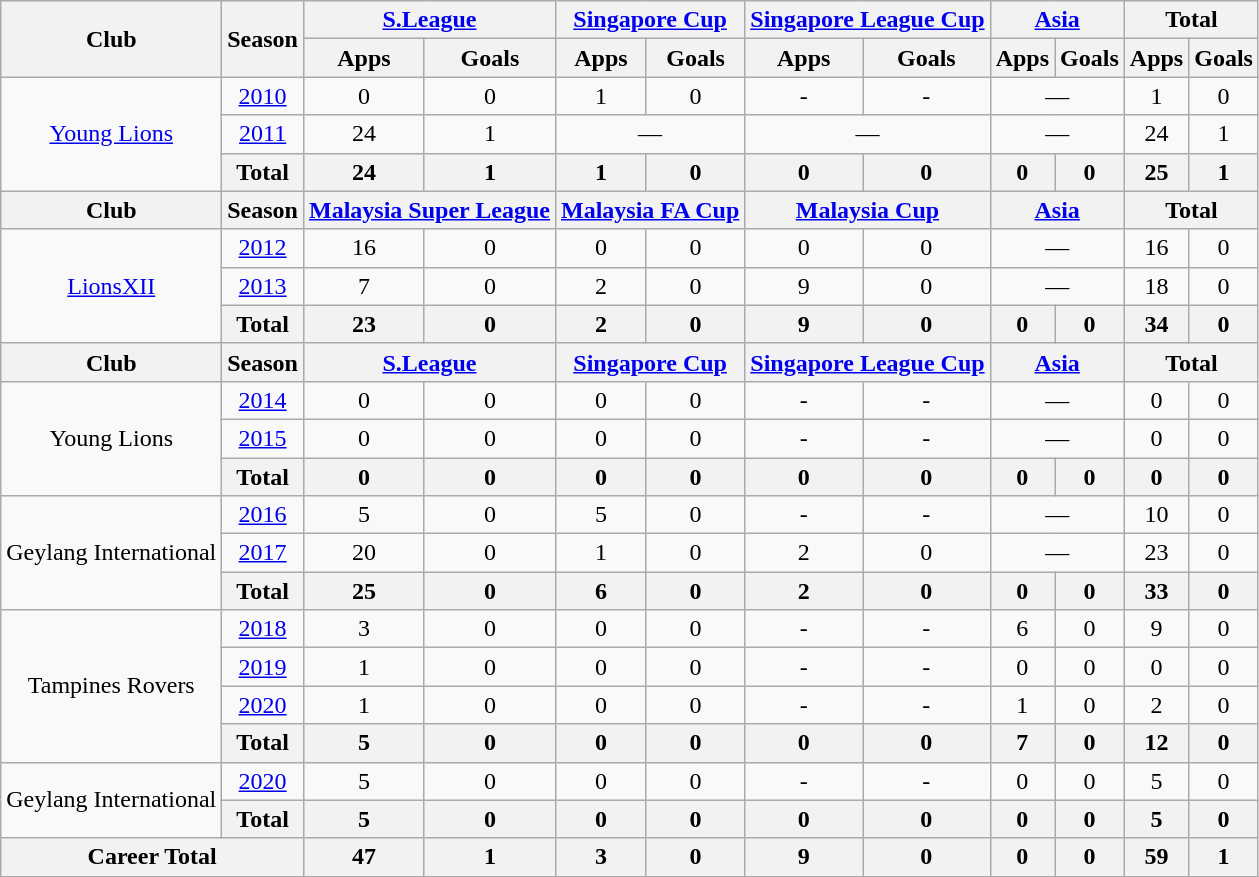<table class="wikitable" style="text-align:center">
<tr>
<th rowspan="2">Club</th>
<th rowspan="2">Season</th>
<th colspan="2"><a href='#'>S.League</a></th>
<th colspan="2"><a href='#'>Singapore Cup</a></th>
<th colspan="2"><a href='#'>Singapore League Cup</a></th>
<th colspan="2"><a href='#'>Asia</a></th>
<th colspan="2">Total</th>
</tr>
<tr>
<th>Apps</th>
<th>Goals</th>
<th>Apps</th>
<th>Goals</th>
<th>Apps</th>
<th>Goals</th>
<th>Apps</th>
<th>Goals</th>
<th>Apps</th>
<th>Goals</th>
</tr>
<tr>
<td rowspan="3"><a href='#'>Young Lions</a></td>
<td><a href='#'>2010</a></td>
<td>0</td>
<td>0</td>
<td>1</td>
<td>0</td>
<td>-</td>
<td>-</td>
<td colspan='2'>—</td>
<td>1</td>
<td>0</td>
</tr>
<tr>
<td><a href='#'>2011</a></td>
<td>24</td>
<td>1</td>
<td colspan='2'>—</td>
<td colspan='2'>—</td>
<td colspan='2'>—</td>
<td>24</td>
<td>1</td>
</tr>
<tr>
<th>Total</th>
<th>24</th>
<th>1</th>
<th>1</th>
<th>0</th>
<th>0</th>
<th>0</th>
<th>0</th>
<th>0</th>
<th>25</th>
<th>1</th>
</tr>
<tr>
<th>Club</th>
<th>Season</th>
<th colspan="2"><a href='#'>Malaysia Super League</a></th>
<th colspan="2"><a href='#'>Malaysia FA Cup</a></th>
<th colspan="2"><a href='#'>Malaysia Cup</a></th>
<th colspan="2"><a href='#'>Asia</a></th>
<th colspan="2">Total</th>
</tr>
<tr>
<td rowspan="3"><a href='#'>LionsXII</a></td>
<td><a href='#'>2012</a></td>
<td>16</td>
<td>0</td>
<td>0</td>
<td>0</td>
<td>0</td>
<td>0</td>
<td colspan='2'>—</td>
<td>16</td>
<td>0</td>
</tr>
<tr>
<td><a href='#'>2013</a></td>
<td>7</td>
<td>0</td>
<td>2</td>
<td>0</td>
<td>9</td>
<td>0</td>
<td colspan='2'>—</td>
<td>18</td>
<td>0</td>
</tr>
<tr>
<th>Total</th>
<th>23</th>
<th>0</th>
<th>2</th>
<th>0</th>
<th>9</th>
<th>0</th>
<th>0</th>
<th>0</th>
<th>34</th>
<th>0</th>
</tr>
<tr>
<th>Club</th>
<th>Season</th>
<th colspan="2"><a href='#'>S.League</a></th>
<th colspan="2"><a href='#'>Singapore Cup</a></th>
<th colspan="2"><a href='#'>Singapore League Cup</a></th>
<th colspan="2"><a href='#'>Asia</a></th>
<th colspan="2">Total</th>
</tr>
<tr>
<td rowspan="3">Young Lions</td>
<td><a href='#'>2014</a></td>
<td>0</td>
<td>0</td>
<td>0</td>
<td>0</td>
<td>-</td>
<td>-</td>
<td colspan='2'>—</td>
<td>0</td>
<td>0</td>
</tr>
<tr>
<td><a href='#'>2015</a></td>
<td>0</td>
<td>0</td>
<td>0</td>
<td>0</td>
<td>-</td>
<td>-</td>
<td colspan='2'>—</td>
<td>0</td>
<td>0</td>
</tr>
<tr>
<th>Total</th>
<th>0</th>
<th>0</th>
<th>0</th>
<th>0</th>
<th>0</th>
<th>0</th>
<th>0</th>
<th>0</th>
<th>0</th>
<th>0</th>
</tr>
<tr>
<td rowspan="3">Geylang International</td>
<td><a href='#'>2016</a></td>
<td>5</td>
<td>0</td>
<td>5</td>
<td>0</td>
<td>-</td>
<td>-</td>
<td colspan='2'>—</td>
<td>10</td>
<td>0</td>
</tr>
<tr>
<td><a href='#'>2017</a></td>
<td>20</td>
<td>0</td>
<td>1</td>
<td>0</td>
<td>2</td>
<td>0</td>
<td colspan='2'>—</td>
<td>23</td>
<td>0</td>
</tr>
<tr>
<th>Total</th>
<th>25</th>
<th>0</th>
<th>6</th>
<th>0</th>
<th>2</th>
<th>0</th>
<th>0</th>
<th>0</th>
<th>33</th>
<th>0</th>
</tr>
<tr>
<td rowspan="4">Tampines Rovers</td>
<td><a href='#'>2018</a></td>
<td>3</td>
<td>0</td>
<td>0</td>
<td>0</td>
<td>-</td>
<td>-</td>
<td>6</td>
<td>0</td>
<td>9</td>
<td>0</td>
</tr>
<tr>
<td><a href='#'>2019</a></td>
<td>1</td>
<td>0</td>
<td>0</td>
<td>0</td>
<td>-</td>
<td>-</td>
<td>0</td>
<td>0</td>
<td>0</td>
<td>0</td>
</tr>
<tr>
<td><a href='#'>2020</a></td>
<td>1</td>
<td>0</td>
<td>0</td>
<td>0</td>
<td>-</td>
<td>-</td>
<td>1</td>
<td>0</td>
<td>2</td>
<td>0</td>
</tr>
<tr>
<th>Total</th>
<th>5</th>
<th>0</th>
<th>0</th>
<th>0</th>
<th>0</th>
<th>0</th>
<th>7</th>
<th>0</th>
<th>12</th>
<th>0</th>
</tr>
<tr>
<td rowspan="2">Geylang International</td>
<td><a href='#'>2020</a></td>
<td>5</td>
<td>0</td>
<td>0</td>
<td>0</td>
<td>-</td>
<td>-</td>
<td>0</td>
<td>0</td>
<td>5</td>
<td>0</td>
</tr>
<tr>
<th>Total</th>
<th>5</th>
<th>0</th>
<th>0</th>
<th>0</th>
<th>0</th>
<th>0</th>
<th>0</th>
<th>0</th>
<th>5</th>
<th>0</th>
</tr>
<tr>
<th colspan="2">Career Total</th>
<th>47</th>
<th>1</th>
<th>3</th>
<th>0</th>
<th>9</th>
<th>0</th>
<th>0</th>
<th>0</th>
<th>59</th>
<th>1</th>
</tr>
<tr>
</tr>
</table>
